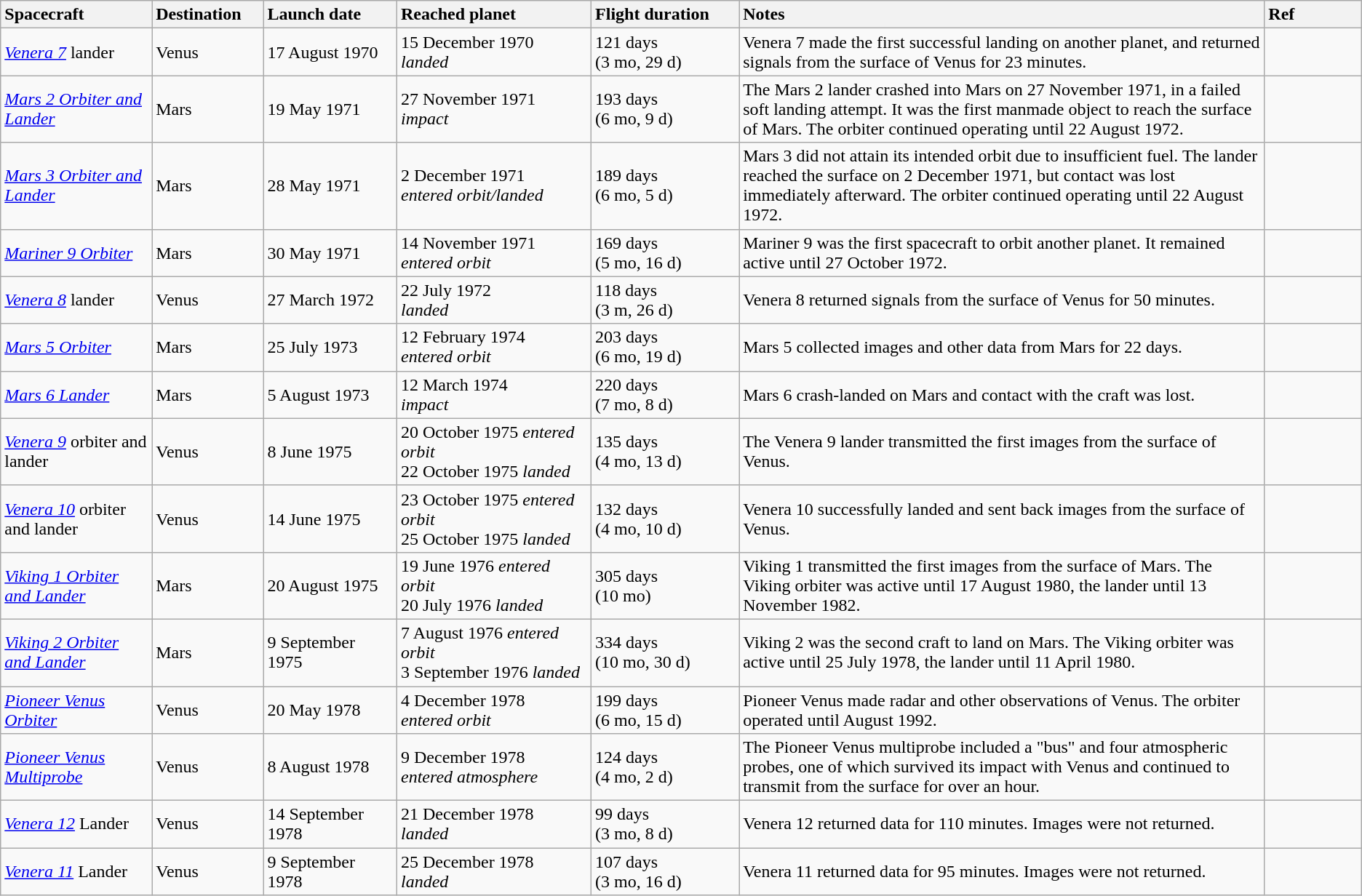<table class="wikitable">
<tr>
<th style="text-align:left; width:150px;">Spacecraft</th>
<th style="text-align:left; width:100px;">Destination</th>
<th style="text-align:left; width:130px;">Launch date</th>
<th style="text-align:left; width:200px;">Reached planet</th>
<th style="text-align:left; width:150px;">Flight duration</th>
<th style="text-align:left; width:600px;">Notes</th>
<th style="text-align:left; width:100px;">Ref</th>
</tr>
<tr>
<td><em><a href='#'>Venera 7</a></em> lander</td>
<td>Venus</td>
<td>17 August 1970</td>
<td>15 December 1970<br><em>landed</em></td>
<td>121 days<br>(3 mo, 29 d)</td>
<td>Venera 7 made the first successful landing on another planet, and returned signals from the surface of Venus for 23 minutes.</td>
<td></td>
</tr>
<tr>
<td><em><a href='#'>Mars 2 Orbiter and Lander</a></em></td>
<td>Mars</td>
<td>19 May 1971</td>
<td>27 November 1971<br><em>impact</em></td>
<td>193 days<br>(6 mo, 9 d)</td>
<td>The Mars 2 lander crashed into Mars on 27 November 1971, in a failed soft landing attempt.  It was the first manmade object to reach the surface of Mars. The orbiter continued operating until 22 August 1972.</td>
<td></td>
</tr>
<tr>
<td><em><a href='#'>Mars 3 Orbiter and Lander</a></em></td>
<td>Mars</td>
<td>28 May 1971</td>
<td>2 December 1971<br><em>entered orbit/landed</em></td>
<td>189 days<br>(6 mo, 5 d)</td>
<td>Mars 3 did not attain its intended orbit due to insufficient fuel. The lander reached the surface on 2 December 1971, but contact was lost immediately afterward. The orbiter continued operating until 22 August 1972.</td>
<td></td>
</tr>
<tr>
<td><em><a href='#'>Mariner 9 Orbiter</a></em></td>
<td>Mars</td>
<td>30 May 1971</td>
<td>14 November 1971<br><em>entered orbit</em></td>
<td>169 days<br>(5 mo, 16 d)</td>
<td>Mariner 9 was the first spacecraft to orbit another planet. It remained active until 27 October 1972.</td>
<td></td>
</tr>
<tr>
<td><em><a href='#'>Venera 8</a></em> lander</td>
<td>Venus</td>
<td>27 March 1972</td>
<td>22 July 1972<br><em>landed</em></td>
<td>118 days<br>(3 m, 26 d)</td>
<td>Venera 8 returned signals from the surface of Venus for 50 minutes.</td>
<td></td>
</tr>
<tr>
<td><em><a href='#'>Mars 5 Orbiter</a></em></td>
<td>Mars</td>
<td>25 July 1973</td>
<td>12 February 1974<br><em>entered orbit</em></td>
<td>203 days<br>(6 mo, 19 d)</td>
<td>Mars 5 collected images and other data from Mars for 22 days.</td>
<td></td>
</tr>
<tr>
<td><em><a href='#'>Mars 6 Lander</a></em></td>
<td>Mars</td>
<td>5 August 1973</td>
<td>12 March 1974<br><em>impact</em></td>
<td>220 days<br>(7 mo, 8 d)</td>
<td>Mars 6 crash-landed on Mars and contact with the craft was lost.</td>
<td></td>
</tr>
<tr>
<td><em><a href='#'>Venera 9</a></em> orbiter and lander</td>
<td>Venus</td>
<td>8 June 1975</td>
<td>20 October 1975 <em>entered orbit</em><br>22 October 1975 <em>landed</em></td>
<td>135 days<br>(4 mo, 13 d)</td>
<td>The Venera 9 lander transmitted the first images from the surface of Venus.</td>
<td></td>
</tr>
<tr>
<td><em><a href='#'>Venera 10</a></em> orbiter and lander</td>
<td>Venus</td>
<td>14 June 1975</td>
<td>23 October 1975 <em>entered orbit</em><br>25 October 1975 <em>landed</em></td>
<td>132 days<br>(4 mo, 10 d)</td>
<td>Venera 10 successfully landed and sent back images from the surface of Venus.</td>
<td></td>
</tr>
<tr>
<td><em><a href='#'>Viking 1 Orbiter and Lander</a></em></td>
<td>Mars</td>
<td>20 August 1975</td>
<td>19 June 1976 <em>entered orbit</em><br>20 July 1976 <em>landed</em></td>
<td>305 days<br>(10 mo)</td>
<td>Viking 1 transmitted the first images from the surface of Mars. The Viking orbiter was active until 17 August 1980, the lander until 13 November 1982.</td>
<td></td>
</tr>
<tr>
<td><em><a href='#'>Viking 2 Orbiter and Lander</a></em></td>
<td>Mars</td>
<td>9 September 1975</td>
<td>7 August 1976 <em>entered orbit</em><br>3 September 1976 <em>landed</em></td>
<td>334 days<br>(10 mo, 30 d)</td>
<td>Viking 2 was the second craft to land on Mars.  The Viking orbiter was active until 25 July 1978, the lander until 11 April 1980.</td>
<td></td>
</tr>
<tr>
<td><em><a href='#'>Pioneer Venus Orbiter</a></em></td>
<td>Venus</td>
<td>20 May 1978</td>
<td>4 December 1978<br><em>entered orbit</em></td>
<td>199 days<br>(6 mo, 15 d)</td>
<td>Pioneer Venus made radar and other observations of Venus.  The orbiter operated until August 1992.</td>
<td></td>
</tr>
<tr>
<td><em><a href='#'>Pioneer Venus Multiprobe</a></em></td>
<td>Venus</td>
<td>8 August 1978</td>
<td>9 December 1978<br><em>entered atmosphere</em></td>
<td>124 days<br>(4 mo, 2 d)</td>
<td>The Pioneer Venus multiprobe included a "bus" and four atmospheric probes, one of which survived its impact with Venus and continued to transmit from the surface for over an hour.</td>
<td></td>
</tr>
<tr>
<td><em><a href='#'>Venera 12</a></em> Lander</td>
<td>Venus</td>
<td>14 September 1978</td>
<td>21 December 1978<br><em>landed</em></td>
<td>99 days<br>(3 mo, 8 d)</td>
<td>Venera 12 returned data for 110 minutes. Images were not returned.</td>
<td></td>
</tr>
<tr>
<td><em><a href='#'>Venera 11</a></em> Lander</td>
<td>Venus</td>
<td>9 September 1978</td>
<td>25 December 1978<br><em>landed</em></td>
<td>107 days<br>(3 mo, 16 d)</td>
<td>Venera 11 returned data for 95 minutes. Images were not returned.</td>
<td></td>
</tr>
</table>
